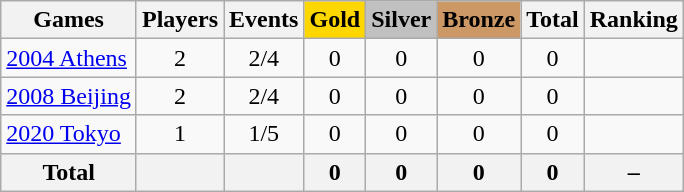<table class="wikitable sortable" style="text-align:center">
<tr>
<th>Games</th>
<th>Players</th>
<th>Events</th>
<th style="background-color:gold;">Gold</th>
<th style="background-color:silver;">Silver</th>
<th style="background-color:#c96;">Bronze</th>
<th>Total</th>
<th>Ranking</th>
</tr>
<tr>
<td align=left><a href='#'>2004 Athens</a></td>
<td>2</td>
<td>2/4</td>
<td>0</td>
<td>0</td>
<td>0</td>
<td>0</td>
<td></td>
</tr>
<tr>
<td align=left><a href='#'>2008 Beijing</a></td>
<td>2</td>
<td>2/4</td>
<td>0</td>
<td>0</td>
<td>0</td>
<td>0</td>
<td></td>
</tr>
<tr>
<td align=left><a href='#'>2020 Tokyo</a></td>
<td>1</td>
<td>1/5</td>
<td>0</td>
<td>0</td>
<td>0</td>
<td>0</td>
<td></td>
</tr>
<tr>
<th>Total</th>
<th></th>
<th></th>
<th>0</th>
<th>0</th>
<th>0</th>
<th>0</th>
<th>–</th>
</tr>
</table>
